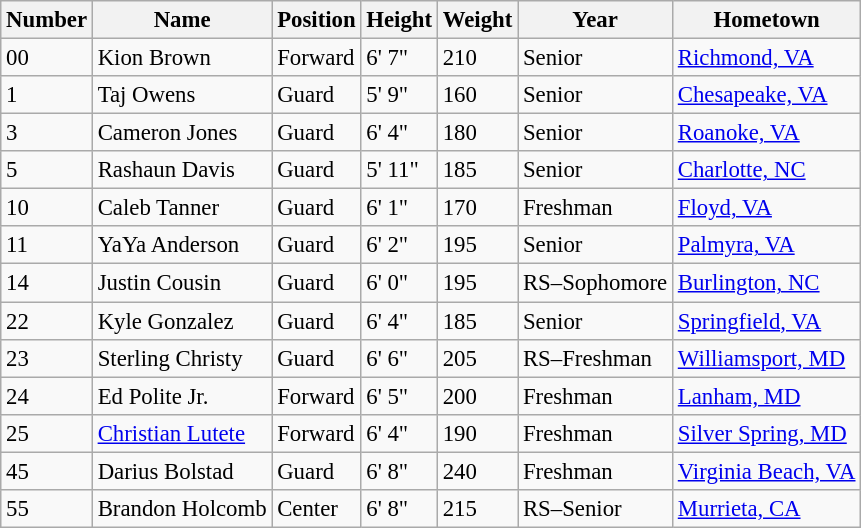<table class="wikitable sortable" style="font-size: 95%;">
<tr>
<th>Number</th>
<th>Name</th>
<th>Position</th>
<th>Height</th>
<th>Weight</th>
<th>Year</th>
<th>Hometown</th>
</tr>
<tr>
<td>00</td>
<td>Kion Brown</td>
<td>Forward</td>
<td>6' 7"</td>
<td>210</td>
<td>Senior</td>
<td><a href='#'>Richmond, VA</a></td>
</tr>
<tr>
<td>1</td>
<td>Taj Owens</td>
<td>Guard</td>
<td>5' 9"</td>
<td>160</td>
<td>Senior</td>
<td><a href='#'>Chesapeake, VA</a></td>
</tr>
<tr>
<td>3</td>
<td>Cameron Jones</td>
<td>Guard</td>
<td>6' 4"</td>
<td>180</td>
<td>Senior</td>
<td><a href='#'>Roanoke, VA</a></td>
</tr>
<tr>
<td>5</td>
<td>Rashaun Davis</td>
<td>Guard</td>
<td>5' 11"</td>
<td>185</td>
<td>Senior</td>
<td><a href='#'>Charlotte, NC</a></td>
</tr>
<tr>
<td>10</td>
<td>Caleb Tanner</td>
<td>Guard</td>
<td>6' 1"</td>
<td>170</td>
<td>Freshman</td>
<td><a href='#'>Floyd, VA</a></td>
</tr>
<tr>
<td>11</td>
<td>YaYa Anderson</td>
<td>Guard</td>
<td>6' 2"</td>
<td>195</td>
<td>Senior</td>
<td><a href='#'>Palmyra, VA</a></td>
</tr>
<tr>
<td>14</td>
<td>Justin Cousin</td>
<td>Guard</td>
<td>6' 0"</td>
<td>195</td>
<td>RS–Sophomore</td>
<td><a href='#'>Burlington, NC</a></td>
</tr>
<tr>
<td>22</td>
<td>Kyle Gonzalez</td>
<td>Guard</td>
<td>6' 4"</td>
<td>185</td>
<td>Senior</td>
<td><a href='#'>Springfield, VA</a></td>
</tr>
<tr>
<td>23</td>
<td>Sterling Christy</td>
<td>Guard</td>
<td>6' 6"</td>
<td>205</td>
<td>RS–Freshman</td>
<td><a href='#'>Williamsport, MD</a></td>
</tr>
<tr>
<td>24</td>
<td>Ed Polite Jr.</td>
<td>Forward</td>
<td>6' 5"</td>
<td>200</td>
<td>Freshman</td>
<td><a href='#'>Lanham, MD</a></td>
</tr>
<tr>
<td>25</td>
<td><a href='#'>Christian Lutete</a></td>
<td>Forward</td>
<td>6' 4"</td>
<td>190</td>
<td>Freshman</td>
<td><a href='#'>Silver Spring, MD</a></td>
</tr>
<tr>
<td>45</td>
<td>Darius Bolstad</td>
<td>Guard</td>
<td>6' 8"</td>
<td>240</td>
<td>Freshman</td>
<td><a href='#'>Virginia Beach, VA</a></td>
</tr>
<tr>
<td>55</td>
<td>Brandon Holcomb</td>
<td>Center</td>
<td>6' 8"</td>
<td>215</td>
<td>RS–Senior</td>
<td><a href='#'>Murrieta, CA</a></td>
</tr>
</table>
